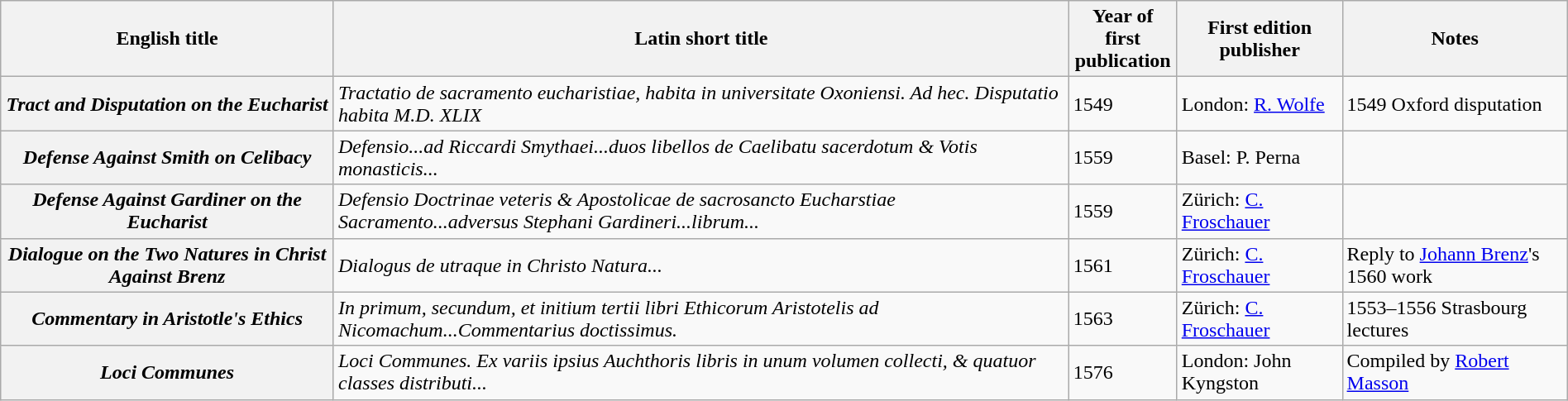<table class="wikitable plainrowheaders sortable" style="margin-right: 0;">
<tr>
<th scope="col">English title</th>
<th scope="col">Latin short title</th>
<th scope="col">Year of first<br>publication</th>
<th scope="col">First edition publisher</th>
<th scope="col">Notes</th>
</tr>
<tr>
<th scope="row"><em>Tract and Disputation on the Eucharist</em></th>
<td><em>Tractatio de sacramento eucharistiae, habita in universitate Oxoniensi. Ad hec. Disputatio habita M.D. XLIX</em></td>
<td>1549</td>
<td>London: <a href='#'>R. Wolfe</a></td>
<td>1549 Oxford disputation</td>
</tr>
<tr>
<th scope="row"><em>Defense Against Smith on Celibacy</em></th>
<td><em>Defensio...ad Riccardi Smythaei...duos libellos de Caelibatu sacerdotum & Votis monasticis...</em></td>
<td>1559</td>
<td>Basel: P. Perna</td>
<td></td>
</tr>
<tr>
<th scope="row"><em>Defense Against Gardiner on the Eucharist</em></th>
<td><em>Defensio Doctrinae veteris & Apostolicae de sacrosancto Eucharstiae Sacramento...adversus Stephani Gardineri...librum...</em></td>
<td>1559</td>
<td>Zürich: <a href='#'>C. Froschauer</a></td>
<td></td>
</tr>
<tr>
<th scope="row"><em>Dialogue on the Two Natures in Christ Against Brenz</em></th>
<td><em>Dialogus de utraque in Christo Natura...</em></td>
<td>1561</td>
<td>Zürich: <a href='#'>C. Froschauer</a></td>
<td>Reply to <a href='#'>Johann Brenz</a>'s 1560 work</td>
</tr>
<tr>
<th scope="row"><em>Commentary in Aristotle's Ethics</em></th>
<td><em>In primum, secundum, et initium tertii libri Ethicorum Aristotelis ad Nicomachum...Commentarius doctissimus.</em></td>
<td>1563</td>
<td>Zürich: <a href='#'>C. Froschauer</a></td>
<td>1553–1556 Strasbourg lectures</td>
</tr>
<tr>
<th scope="row"><em>Loci Communes</em></th>
<td><em>Loci Communes. Ex variis ipsius Auchthoris libris in unum volumen collecti, & quatuor classes distributi...</em></td>
<td>1576</td>
<td>London: John Kyngston</td>
<td>Compiled by <a href='#'>Robert Masson</a></td>
</tr>
</table>
